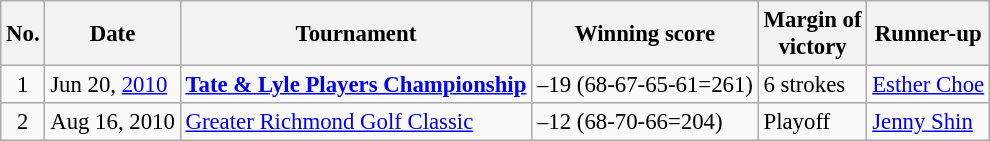<table class="wikitable" style="font-size:95%;">
<tr>
<th>No.</th>
<th>Date</th>
<th>Tournament</th>
<th>Winning score</th>
<th>Margin of<br>victory</th>
<th>Runner-up</th>
</tr>
<tr>
<td align=center>1</td>
<td>Jun 20, <a href='#'>2010</a></td>
<td><strong><a href='#'>Tate & Lyle Players Championship</a></strong></td>
<td>–19 (68-67-65-61=261)</td>
<td>6 strokes</td>
<td> <a href='#'>Esther Choe</a></td>
</tr>
<tr>
<td align=center>2</td>
<td>Aug 16, 2010</td>
<td><a href='#'>Greater Richmond Golf Classic</a></td>
<td>–12 (68-70-66=204)</td>
<td>Playoff</td>
<td> <a href='#'>Jenny Shin</a></td>
</tr>
</table>
